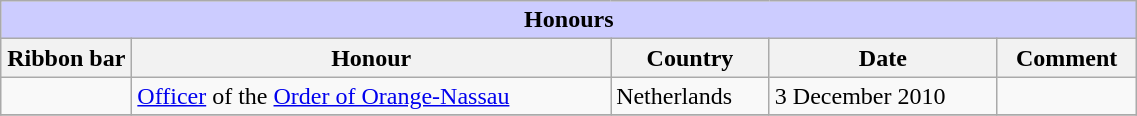<table class="wikitable" style="width:60%;">
<tr style="background:#ccf; text-align:center;">
<td colspan=5><strong>Honours</strong></td>
</tr>
<tr>
<th style="width:80px;">Ribbon bar</th>
<th>Honour</th>
<th>Country</th>
<th>Date</th>
<th>Comment</th>
</tr>
<tr>
<td></td>
<td><a href='#'>Officer</a> of the <a href='#'>Order of Orange-Nassau</a></td>
<td>Netherlands</td>
<td>3 December 2010</td>
<td></td>
</tr>
<tr>
</tr>
</table>
